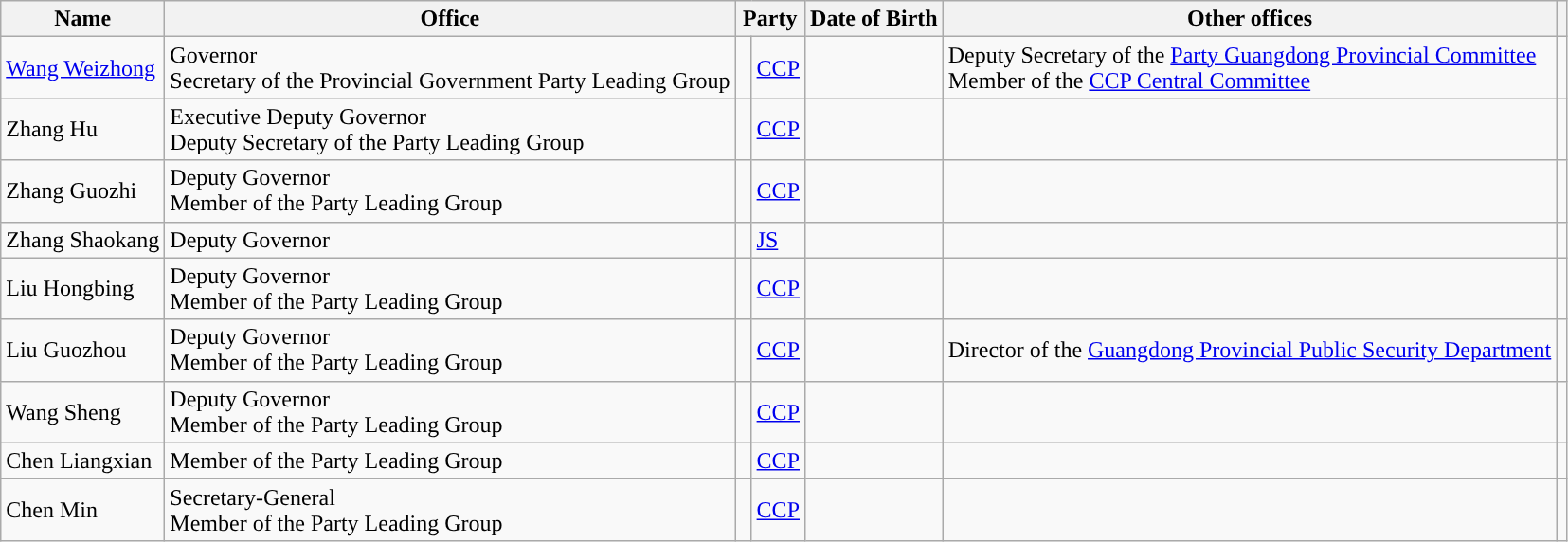<table class="wikitable">
<tr>
<th>Name</th>
<th>Office</th>
<th colspan="2">Party</th>
<th>Date of Birth</th>
<th>Other offices</th>
<th></th>
</tr>
<tr>
<td><a href='#'>Wang Weizhong</a></td>
<td>Governor<br>Secretary of the Provincial Government Party Leading Group</td>
<td style="background:"> </td>
<td><a href='#'>CCP</a></td>
<td></td>
<td>Deputy Secretary of the <a href='#'>Party Guangdong Provincial Committee</a><br>Member of the <a href='#'>CCP Central Committee</a></td>
<td></td>
</tr>
<tr>
<td>Zhang Hu</td>
<td>Executive Deputy Governor<br>Deputy Secretary of the Party Leading Group</td>
<td style="background:"> </td>
<td><a href='#'>CCP</a></td>
<td></td>
<td></td>
<td></td>
</tr>
<tr>
<td>Zhang Guozhi</td>
<td>Deputy Governor<br>Member of the Party Leading Group</td>
<td style="background:"> </td>
<td><a href='#'>CCP</a></td>
<td></td>
<td></td>
<td></td>
</tr>
<tr>
<td>Zhang Shaokang</td>
<td>Deputy Governor</td>
<td style="background:"> </td>
<td><a href='#'>JS</a></td>
<td></td>
<td></td>
<td></td>
</tr>
<tr>
<td>Liu Hongbing</td>
<td>Deputy Governor<br>Member of the Party Leading Group</td>
<td style="background:"> </td>
<td><a href='#'>CCP</a></td>
<td></td>
<td></td>
<td></td>
</tr>
<tr>
<td>Liu Guozhou</td>
<td>Deputy Governor<br>Member of the Party Leading Group</td>
<td style="background:"> </td>
<td><a href='#'>CCP</a></td>
<td></td>
<td>Director of the <a href='#'>Guangdong Provincial Public Security Department</a></td>
<td></td>
</tr>
<tr>
<td>Wang Sheng</td>
<td>Deputy Governor<br>Member of the Party Leading Group</td>
<td style="background:"> </td>
<td><a href='#'>CCP</a></td>
<td></td>
<td></td>
<td></td>
</tr>
<tr>
<td>Chen Liangxian</td>
<td>Member of the Party Leading Group</td>
<td style="background:"> </td>
<td><a href='#'>CCP</a></td>
<td></td>
<td></td>
<td></td>
</tr>
<tr>
<td>Chen Min</td>
<td>Secretary-General<br>Member of the Party Leading Group</td>
<td style="background:"> </td>
<td><a href='#'>CCP</a></td>
<td></td>
<td></td>
<td></td>
</tr>
</table>
